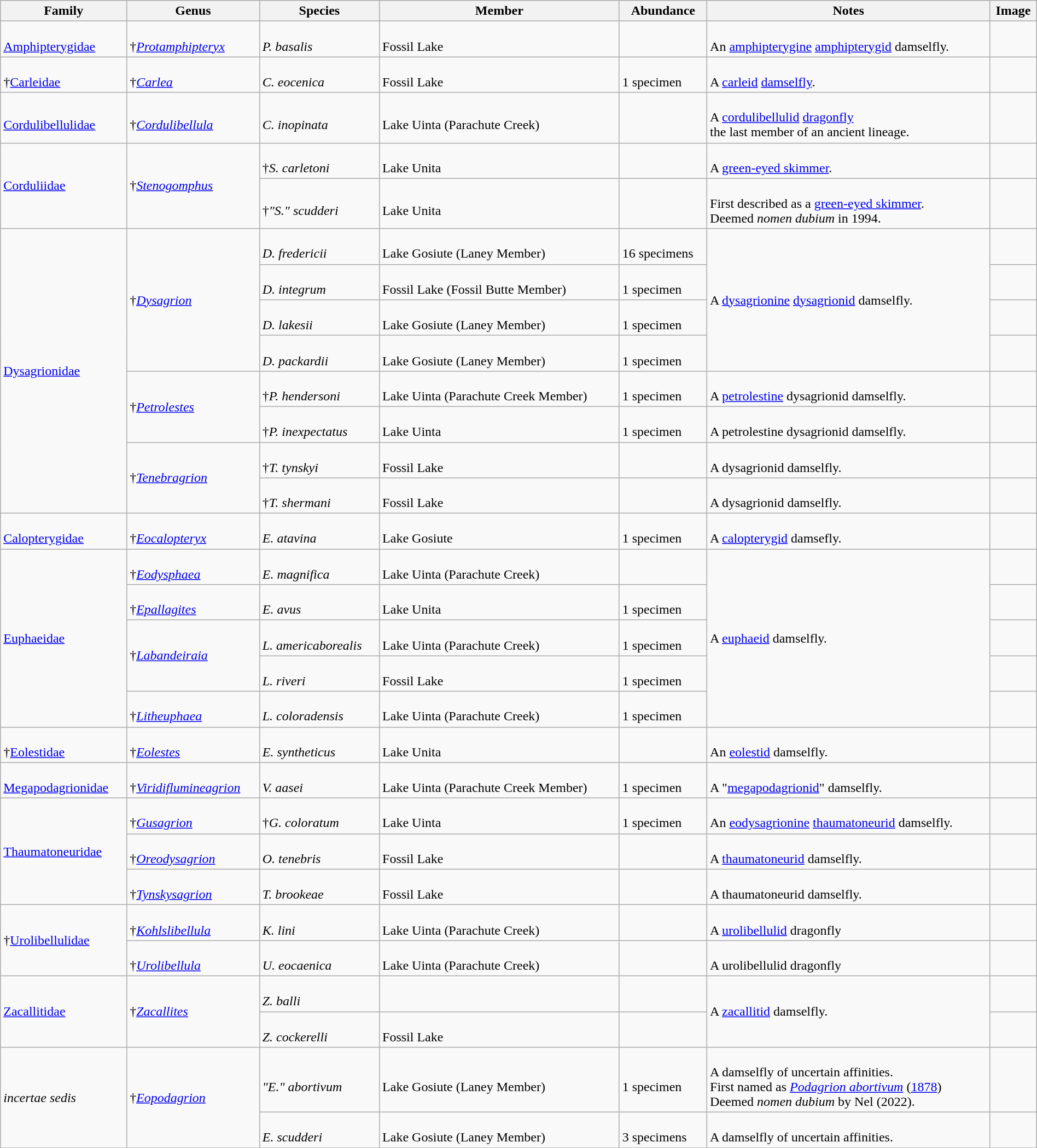<table class="wikitable" style="margin:auto;width:100%;">
<tr>
<th>Family</th>
<th>Genus</th>
<th>Species</th>
<th>Member</th>
<th>Abundance</th>
<th>Notes</th>
<th>Image</th>
</tr>
<tr>
<td><br><a href='#'>Amphipterygidae</a></td>
<td><br>†<em><a href='#'>Protamphipteryx</a></em></td>
<td><br><em>P. basalis</em> </td>
<td><br>Fossil Lake</td>
<td></td>
<td><br>An <a href='#'>amphipterygine</a> <a href='#'>amphipterygid</a> damselfly.</td>
<td></td>
</tr>
<tr>
<td><br>†<a href='#'>Carleidae</a></td>
<td><br>†<em><a href='#'>Carlea</a></em></td>
<td><br><em>C. eocenica</em> </td>
<td><br>Fossil Lake</td>
<td><br>1 specimen</td>
<td><br>A <a href='#'>carleid</a> <a href='#'>damselfly</a>.</td>
<td></td>
</tr>
<tr>
<td><br><a href='#'>Cordulibellulidae</a></td>
<td><br>†<em><a href='#'>Cordulibellula</a></em></td>
<td><br><em>C. inopinata</em> </td>
<td><br>Lake Uinta (Parachute Creek)</td>
<td></td>
<td><br>A <a href='#'>cordulibellulid</a> <a href='#'>dragonfly</a><br> the last member of an ancient lineage.</td>
<td></td>
</tr>
<tr>
<td rowspan=2><a href='#'>Corduliidae</a></td>
<td rowspan=2>†<em><a href='#'>Stenogomphus</a></em></td>
<td><br>†<em>S. carletoni</em> </td>
<td><br>Lake Unita</td>
<td></td>
<td><br>A <a href='#'>green-eyed skimmer</a>.</td>
<td></td>
</tr>
<tr>
<td><br>†<em>"S." scudderi</em> </td>
<td><br>Lake Unita</td>
<td></td>
<td><br>First described as a <a href='#'>green-eyed skimmer</a>.<br> Deemed <em>nomen dubium</em> in 1994.</td>
<td><br></td>
</tr>
<tr>
<td rowspan=8><a href='#'>Dysagrionidae</a></td>
<td rowspan=4>†<em><a href='#'>Dysagrion</a></em></td>
<td><br><em>D. fredericii</em> </td>
<td><br>Lake Gosiute (Laney Member)</td>
<td><br>16 specimens</td>
<td rowspan="4">A <a href='#'>dysagrionine</a> <a href='#'>dysagrionid</a> damselfly.</td>
<td><br></td>
</tr>
<tr>
<td><br><em>D. integrum</em> </td>
<td><br>Fossil Lake (Fossil Butte Member)</td>
<td><br>1 specimen</td>
<td></td>
</tr>
<tr>
<td><br><em>D. lakesii</em> </td>
<td><br>Lake Gosiute (Laney Member)</td>
<td><br>1 specimen</td>
<td></td>
</tr>
<tr>
<td><br><em>D. packardii</em> </td>
<td><br>Lake Gosiute (Laney Member)</td>
<td><br>1 specimen</td>
<td><br></td>
</tr>
<tr>
<td rowspan=2>†<em><a href='#'>Petrolestes</a></em></td>
<td><br>†<em>P. hendersoni</em> </td>
<td><br>Lake Uinta (Parachute Creek Member)</td>
<td><br>1 specimen</td>
<td><br>A <a href='#'>petrolestine</a> dysagrionid damselfly.</td>
<td><br></td>
</tr>
<tr>
<td><br>†<em>P. inexpectatus</em> </td>
<td><br>Lake Uinta</td>
<td><br>1 specimen</td>
<td><br>A petrolestine dysagrionid damselfly.</td>
<td></td>
</tr>
<tr>
<td rowspan=2>†<em><a href='#'>Tenebragrion</a></em></td>
<td><br>†<em>T. tynskyi</em> </td>
<td><br>Fossil Lake</td>
<td></td>
<td><br>A dysagrionid damselfly.</td>
<td></td>
</tr>
<tr>
<td><br>†<em>T. shermani</em> </td>
<td><br>Fossil Lake</td>
<td></td>
<td><br>A dysagrionid damselfly.</td>
<td></td>
</tr>
<tr>
<td><br><a href='#'>Calopterygidae</a></td>
<td><br>†<em><a href='#'>Eocalopteryx</a></em></td>
<td><br><em>E. atavina</em> </td>
<td><br>Lake Gosiute</td>
<td><br>1 specimen</td>
<td><br>A <a href='#'>calopterygid</a> damsefly.</td>
<td></td>
</tr>
<tr>
<td rowspan=5><a href='#'>Euphaeidae</a></td>
<td><br>†<em><a href='#'>Eodysphaea</a></em></td>
<td><br><em>E. magnifica</em> </td>
<td><br>Lake Uinta (Parachute Creek)</td>
<td></td>
<td rowspan=5>A <a href='#'>euphaeid</a> damselfly.</td>
<td></td>
</tr>
<tr>
<td><br>†<em><a href='#'>Epallagites</a></em></td>
<td><br><em>E. avus</em> </td>
<td><br>Lake Unita</td>
<td><br>1 specimen</td>
<td><br></td>
</tr>
<tr>
<td rowspan=2>†<em><a href='#'>Labandeiraia</a></em></td>
<td><br><em>L. americaborealis</em> </td>
<td><br>Lake Uinta (Parachute Creek)</td>
<td><br>1 specimen</td>
<td></td>
</tr>
<tr>
<td><br><em>L. riveri</em> </td>
<td><br>Fossil Lake</td>
<td><br>1 specimen</td>
<td></td>
</tr>
<tr>
<td><br>†<em><a href='#'>Litheuphaea</a></em></td>
<td><br><em>L. coloradensis</em> </td>
<td><br>Lake Uinta (Parachute Creek)</td>
<td><br>1 specimen</td>
<td></td>
</tr>
<tr>
<td><br>†<a href='#'>Eolestidae</a></td>
<td><br>†<em><a href='#'>Eolestes</a></em></td>
<td><br><em>E. syntheticus</em> </td>
<td><br>Lake Unita</td>
<td></td>
<td><br>An <a href='#'>eolestid</a> damselfly.</td>
<td></td>
</tr>
<tr>
<td><br><a href='#'>Megapodagrionidae</a></td>
<td><br>†<em><a href='#'>Viridiflumineagrion</a></em></td>
<td><br><em>V. aasei</em> </td>
<td><br>Lake Uinta (Parachute Creek Member)</td>
<td><br>1 specimen</td>
<td><br>A "<a href='#'>megapodagrionid</a>" damselfly.</td>
<td></td>
</tr>
<tr>
<td rowspan=3><a href='#'>Thaumatoneuridae</a></td>
<td><br>†<em><a href='#'>Gusagrion</a></em></td>
<td><br>†<em>G. coloratum</em> </td>
<td><br>Lake Uinta</td>
<td><br>1 specimen</td>
<td><br>An <a href='#'>eodysagrionine</a> <a href='#'>thaumatoneurid</a> damselfly.</td>
<td></td>
</tr>
<tr>
<td><br>†<em><a href='#'>Oreodysagrion</a></em></td>
<td><br><em>O. tenebris</em> </td>
<td><br>Fossil Lake</td>
<td></td>
<td><br>A <a href='#'>thaumatoneurid</a> damselfly.</td>
<td></td>
</tr>
<tr>
<td><br>†<em><a href='#'>Tynskysagrion</a></em></td>
<td><br><em>T. brookeae</em> </td>
<td><br>Fossil Lake</td>
<td></td>
<td><br>A thaumatoneurid damselfly.</td>
<td><br></td>
</tr>
<tr>
<td rowspan=2>†<a href='#'>Urolibellulidae</a></td>
<td><br>†<em><a href='#'>Kohlslibellula</a></em></td>
<td><br><em>K. lini</em> </td>
<td><br>Lake Uinta (Parachute Creek)</td>
<td></td>
<td><br>A <a href='#'>urolibellulid</a> dragonfly</td>
<td></td>
</tr>
<tr>
<td><br>†<em><a href='#'>Urolibellula</a></em></td>
<td><br><em>U. eocaenica</em> </td>
<td><br>Lake Uinta (Parachute Creek)</td>
<td></td>
<td><br>A urolibellulid dragonfly</td>
<td></td>
</tr>
<tr>
<td rowspan=2><a href='#'>Zacallitidae</a></td>
<td rowspan="2">†<em><a href='#'>Zacallites</a></em></td>
<td><br><em>Z. balli</em> </td>
<td></td>
<td></td>
<td rowspan="2">A <a href='#'>zacallitid</a> damselfly.</td>
<td></td>
</tr>
<tr>
<td><br><em>Z. cockerelli</em> </td>
<td><br>Fossil Lake</td>
<td></td>
<td><br></td>
</tr>
<tr>
<td rowspan=2><em>incertae sedis</em></td>
<td rowspan=2>†<em><a href='#'>Eopodagrion</a></em></td>
<td><br><em>"E." abortivum</em> </td>
<td><br>Lake Gosiute (Laney Member)</td>
<td><br>1 specimen</td>
<td><br>A damselfly of uncertain affinities.<br>First named as <em><a href='#'>Podagrion abortivum</a></em> (<a href='#'>1878</a>)<br>Deemed <em>nomen dubium</em> by Nel (2022).</td>
<td><br></td>
</tr>
<tr>
<td><br><em>E. scudderi</em> </td>
<td><br>Lake Gosiute (Laney Member)</td>
<td><br>3 specimens</td>
<td><br>A damselfly of uncertain affinities.</td>
<td></td>
</tr>
<tr>
</tr>
</table>
